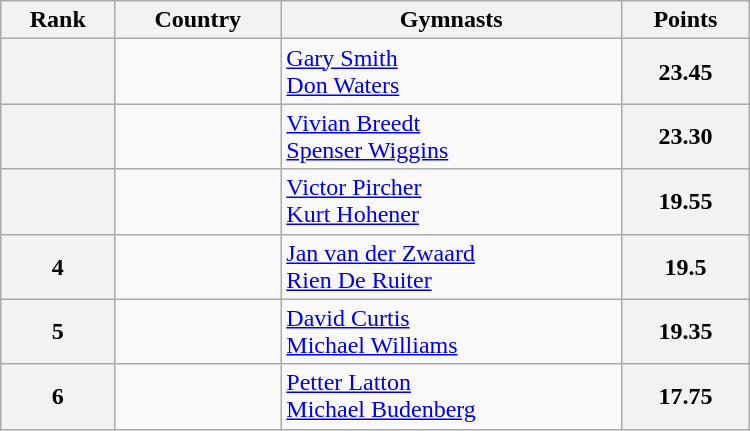<table class="wikitable" width=500>
<tr bgcolor="#efefef">
<th>Rank</th>
<th>Country</th>
<th>Gymnasts</th>
<th>Points</th>
</tr>
<tr>
<th></th>
<td></td>
<td><a href='#'>Gary Smith</a> <br> <a href='#'>Don Waters</a></td>
<th>23.45</th>
</tr>
<tr>
<th></th>
<td></td>
<td><a href='#'>Vivian Breedt</a> <br> <a href='#'>Spenser Wiggins</a></td>
<th>23.30</th>
</tr>
<tr>
<th></th>
<td></td>
<td><a href='#'>Victor Pircher</a> <br> <a href='#'>Kurt Hohener</a></td>
<th>19.55</th>
</tr>
<tr>
<th>4</th>
<td></td>
<td><a href='#'>Jan van der Zwaard</a> <br> <a href='#'>Rien De Ruiter</a></td>
<th>19.5</th>
</tr>
<tr>
<th>5</th>
<td></td>
<td><a href='#'>David Curtis</a> <br> <a href='#'>Michael Williams</a></td>
<th>19.35</th>
</tr>
<tr>
<th>6</th>
<td></td>
<td><a href='#'>Petter Latton</a> <br> <a href='#'>Michael Budenberg</a></td>
<th>17.75</th>
</tr>
</table>
